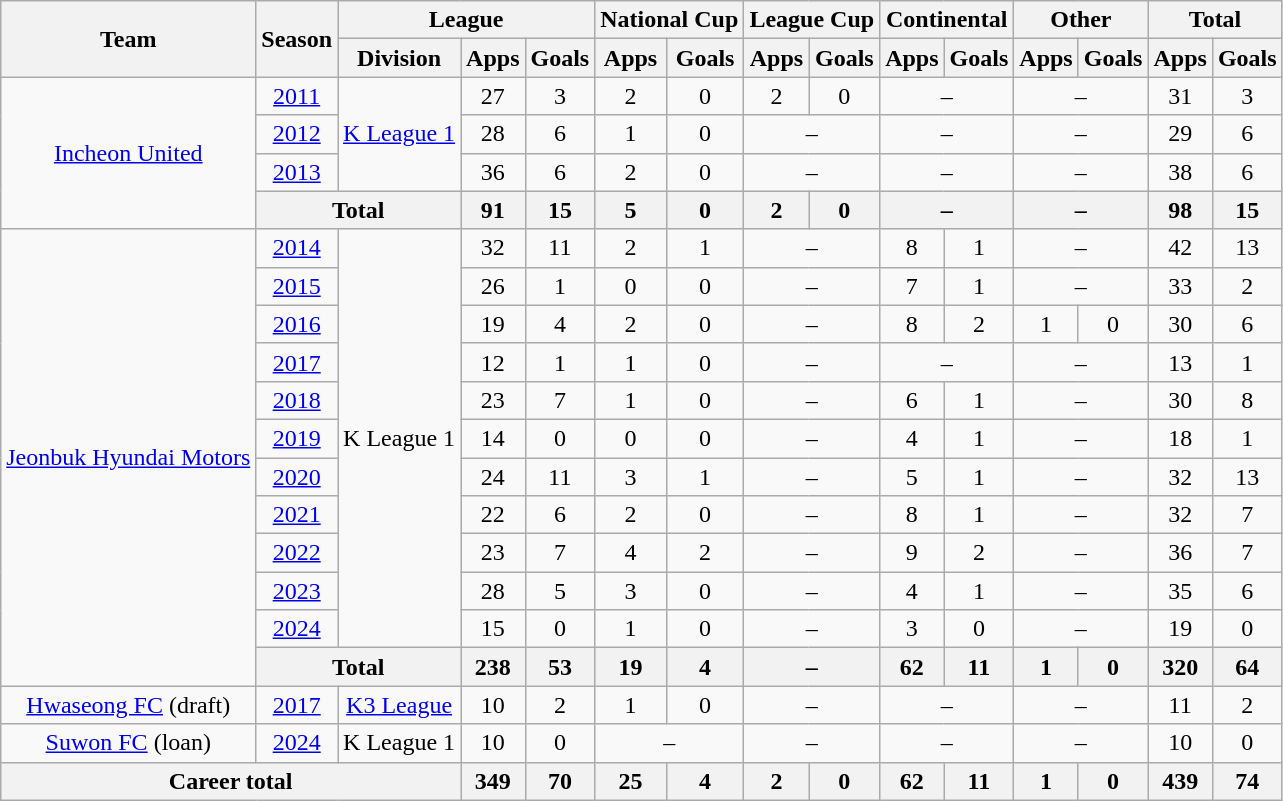<table class="wikitable" style="text-align:center">
<tr>
<th rowspan=2>Team</th>
<th rowspan=2>Season</th>
<th colspan=3>League</th>
<th colspan=2>National Cup</th>
<th colspan=2>League Cup</th>
<th colspan=2>Continental</th>
<th colspan=2>Other</th>
<th colspan=2>Total</th>
</tr>
<tr>
<th>Division</th>
<th>Apps</th>
<th>Goals</th>
<th>Apps</th>
<th>Goals</th>
<th>Apps</th>
<th>Goals</th>
<th>Apps</th>
<th>Goals</th>
<th>Apps</th>
<th>Goals</th>
<th>Apps</th>
<th>Goals</th>
</tr>
<tr>
<td rowspan="4"><a href='#'>Incheon United</a></td>
<td><a href='#'>2011</a></td>
<td rowspan="3"><a href='#'>K League 1</a></td>
<td>27</td>
<td>3</td>
<td>2</td>
<td>0</td>
<td>2</td>
<td>0</td>
<td colspan="2">–</td>
<td colspan="2">–</td>
<td>31</td>
<td>3</td>
</tr>
<tr>
<td><a href='#'>2012</a></td>
<td>28</td>
<td>6</td>
<td>1</td>
<td>0</td>
<td colspan="2">–</td>
<td colspan="2">–</td>
<td colspan="2">–</td>
<td>29</td>
<td>6</td>
</tr>
<tr>
<td><a href='#'>2013</a></td>
<td>36</td>
<td>6</td>
<td>2</td>
<td>0</td>
<td colspan="2">–</td>
<td colspan="2">–</td>
<td colspan="2">–</td>
<td>38</td>
<td>6</td>
</tr>
<tr>
<th colspan=2>Total</th>
<th>91</th>
<th>15</th>
<th>5</th>
<th>0</th>
<th>2</th>
<th>0</th>
<th colspan="2">–</th>
<th colspan="2">–</th>
<th>98</th>
<th>15</th>
</tr>
<tr>
<td rowspan="12"><a href='#'>Jeonbuk Hyundai Motors</a></td>
<td><a href='#'>2014</a></td>
<td rowspan="11">K League 1</td>
<td>32</td>
<td>11</td>
<td>2</td>
<td>1</td>
<td colspan="2">–</td>
<td>8</td>
<td>1</td>
<td colspan="2">–</td>
<td>42</td>
<td>13</td>
</tr>
<tr>
<td><a href='#'>2015</a></td>
<td>26</td>
<td>1</td>
<td>0</td>
<td>0</td>
<td colspan="2">–</td>
<td>7</td>
<td>1</td>
<td colspan="2">–</td>
<td>33</td>
<td>2</td>
</tr>
<tr>
<td><a href='#'>2016</a></td>
<td>19</td>
<td>4</td>
<td>2</td>
<td>0</td>
<td colspan="2">–</td>
<td>8</td>
<td>2</td>
<td>1</td>
<td>0</td>
<td>30</td>
<td>6</td>
</tr>
<tr>
<td><a href='#'>2017</a></td>
<td>12</td>
<td>1</td>
<td>1</td>
<td>0</td>
<td colspan="2">–</td>
<td colspan="2">–</td>
<td colspan="2">–</td>
<td>13</td>
<td>1</td>
</tr>
<tr>
<td><a href='#'>2018</a></td>
<td>23</td>
<td>7</td>
<td>1</td>
<td>0</td>
<td colspan="2">–</td>
<td>6</td>
<td>1</td>
<td colspan="2">–</td>
<td>30</td>
<td>8</td>
</tr>
<tr>
<td><a href='#'>2019</a></td>
<td>14</td>
<td>0</td>
<td>0</td>
<td>0</td>
<td colspan="2">–</td>
<td>4</td>
<td>1</td>
<td colspan="2">–</td>
<td>18</td>
<td>1</td>
</tr>
<tr>
<td><a href='#'>2020</a></td>
<td>24</td>
<td>11</td>
<td>3</td>
<td>1</td>
<td colspan="2">–</td>
<td>5</td>
<td>1</td>
<td colspan="2">–</td>
<td>32</td>
<td>13</td>
</tr>
<tr>
<td><a href='#'>2021</a></td>
<td>22</td>
<td>6</td>
<td>2</td>
<td>0</td>
<td colspan="2">–</td>
<td>8</td>
<td>1</td>
<td colspan="2">–</td>
<td>32</td>
<td>7</td>
</tr>
<tr>
<td><a href='#'>2022</a></td>
<td>23</td>
<td>7</td>
<td>4</td>
<td>2</td>
<td colspan="2">–</td>
<td>9</td>
<td>2</td>
<td colspan="2">–</td>
<td>36</td>
<td>7</td>
</tr>
<tr>
<td><a href='#'>2023</a></td>
<td>28</td>
<td>5</td>
<td>3</td>
<td>0</td>
<td colspan="2">–</td>
<td>4</td>
<td>1</td>
<td colspan="2">–</td>
<td>35</td>
<td>6</td>
</tr>
<tr>
<td><a href='#'>2024</a></td>
<td>15</td>
<td>0</td>
<td>1</td>
<td>0</td>
<td colspan="2">–</td>
<td>3</td>
<td>0</td>
<td colspan="2">–</td>
<td>19</td>
<td>0</td>
</tr>
<tr>
<th colspan=2>Total</th>
<th>238</th>
<th>53</th>
<th>19</th>
<th>4</th>
<th colspan="2">–</th>
<th>62</th>
<th>11</th>
<th>1</th>
<th>0</th>
<th>320</th>
<th>64</th>
</tr>
<tr>
<td><a href='#'>Hwaseong FC</a> (draft)</td>
<td><a href='#'>2017</a></td>
<td><a href='#'>K3 League</a></td>
<td>10</td>
<td>2</td>
<td>1</td>
<td>0</td>
<td colspan="2">–</td>
<td colspan="2">–</td>
<td colspan="2">–</td>
<td>11</td>
<td>2</td>
</tr>
<tr>
<td><a href='#'>Suwon FC</a> (loan)</td>
<td><a href='#'>2024</a></td>
<td>K League 1</td>
<td>10</td>
<td>0</td>
<td colspan="2">–</td>
<td colspan="2">–</td>
<td colspan="2">–</td>
<td colspan="2">–</td>
<td>10</td>
<td>0</td>
</tr>
<tr>
<th colspan=3>Career total</th>
<th>349</th>
<th>70</th>
<th>25</th>
<th>4</th>
<th>2</th>
<th>0</th>
<th>62</th>
<th>11</th>
<th>1</th>
<th>0</th>
<th>439</th>
<th>74</th>
</tr>
</table>
